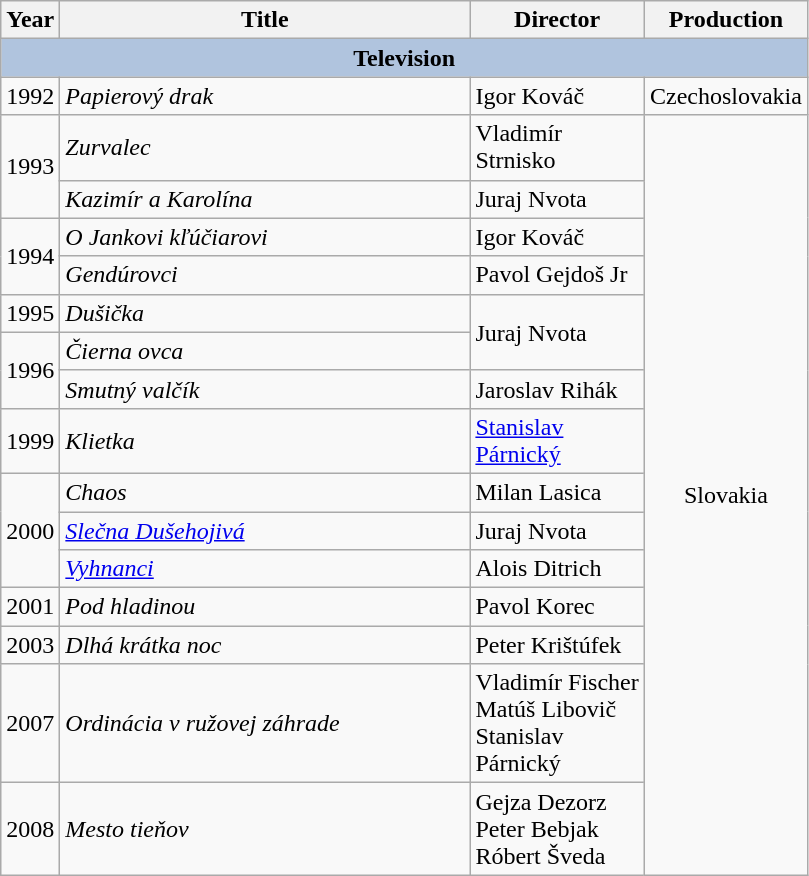<table class="wikitable">
<tr>
<th width="1">Year</th>
<th width="266">Title</th>
<th width="109">Director</th>
<th width="94">Production</th>
</tr>
<tr>
<th colspan="4" style="background:#B0C4DE;">Television</th>
</tr>
<tr>
<td>1992</td>
<td><em>Papierový drak</em></td>
<td>Igor Kováč</td>
<td align="center">Czechoslovakia</td>
</tr>
<tr>
<td rowspan="2">1993</td>
<td><em>Zurvalec</em></td>
<td>Vladimír Strnisko</td>
<td rowspan="15" align="center">Slovakia</td>
</tr>
<tr>
<td><em>Kazimír a Karolína</em></td>
<td>Juraj Nvota</td>
</tr>
<tr>
<td rowspan="2">1994</td>
<td><em>O Jankovi kľúčiarovi</em></td>
<td>Igor Kováč</td>
</tr>
<tr>
<td><em>Gendúrovci</em></td>
<td>Pavol Gejdoš Jr</td>
</tr>
<tr>
<td>1995</td>
<td><em>Dušička</em></td>
<td rowspan="2">Juraj Nvota</td>
</tr>
<tr>
<td rowspan="2">1996</td>
<td><em>Čierna ovca</em></td>
</tr>
<tr>
<td><em>Smutný valčík</em></td>
<td>Jaroslav Rihák</td>
</tr>
<tr>
<td>1999</td>
<td><em>Klietka</em></td>
<td><a href='#'>Stanislav Párnický</a></td>
</tr>
<tr>
<td rowspan="3">2000</td>
<td><em>Chaos</em></td>
<td>Milan Lasica</td>
</tr>
<tr>
<td><em><a href='#'>Slečna Dušehojivá</a></em></td>
<td>Juraj Nvota</td>
</tr>
<tr>
<td><em><a href='#'>Vyhnanci</a></em></td>
<td>Alois Ditrich</td>
</tr>
<tr>
<td>2001</td>
<td><em>Pod hladinou</em></td>
<td>Pavol Korec</td>
</tr>
<tr>
<td>2003</td>
<td><em>Dlhá krátka noc</em></td>
<td>Peter Krištúfek</td>
</tr>
<tr>
<td>2007</td>
<td><em>Ordinácia v ružovej záhrade</em></td>
<td>Vladimír Fischer <br>Matúš Libovič <br>Stanislav Párnický</td>
</tr>
<tr>
<td>2008</td>
<td><em>Mesto tieňov</em></td>
<td>Gejza Dezorz <br>Peter Bebjak <br>Róbert Šveda</td>
</tr>
</table>
